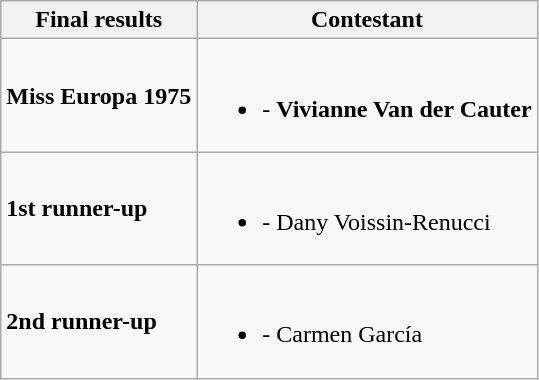<table class="wikitable">
<tr>
<th>Final results</th>
<th>Contestant</th>
</tr>
<tr>
<td><strong>Miss Europa 1975</strong></td>
<td><br><ul><li><strong></strong> - <strong>Vivianne Van der Cauter</strong></li></ul></td>
</tr>
<tr>
<td><strong>1st runner-up</strong></td>
<td><br><ul><li><strong></strong> - Dany Voissin-Renucci</li></ul></td>
</tr>
<tr>
<td><strong>2nd runner-up</strong></td>
<td><br><ul><li><strong></strong> - Carmen García</li></ul></td>
</tr>
</table>
